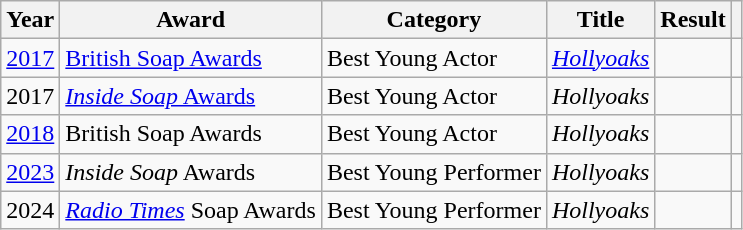<table class="wikitable sortable plainrowheaders">
<tr>
<th scope="col">Year</th>
<th scope="col">Award</th>
<th scope="col">Category</th>
<th scope="col">Title</th>
<th scope="col">Result</th>
<th scope="col" class="unsortable"></th>
</tr>
<tr>
<td><a href='#'>2017</a></td>
<td><a href='#'>British Soap Awards</a></td>
<td>Best Young Actor</td>
<td><em><a href='#'>Hollyoaks</a></em></td>
<td></td>
<td align="center"></td>
</tr>
<tr>
<td>2017</td>
<td><a href='#'><em>Inside Soap</em> Awards</a></td>
<td>Best Young Actor</td>
<td><em>Hollyoaks</em></td>
<td></td>
<td align="center"></td>
</tr>
<tr>
<td><a href='#'>2018</a></td>
<td>British Soap Awards</td>
<td>Best Young Actor</td>
<td><em>Hollyoaks</em></td>
<td></td>
<td align="center"></td>
</tr>
<tr>
<td><a href='#'>2023</a></td>
<td><em>Inside Soap</em> Awards</td>
<td>Best Young Performer</td>
<td><em>Hollyoaks</em></td>
<td></td>
<td align="center"></td>
</tr>
<tr>
<td>2024</td>
<td><em><a href='#'>Radio Times</a></em> Soap Awards</td>
<td>Best Young Performer</td>
<td><em>Hollyoaks</em></td>
<td></td>
<td align="center"></td>
</tr>
</table>
